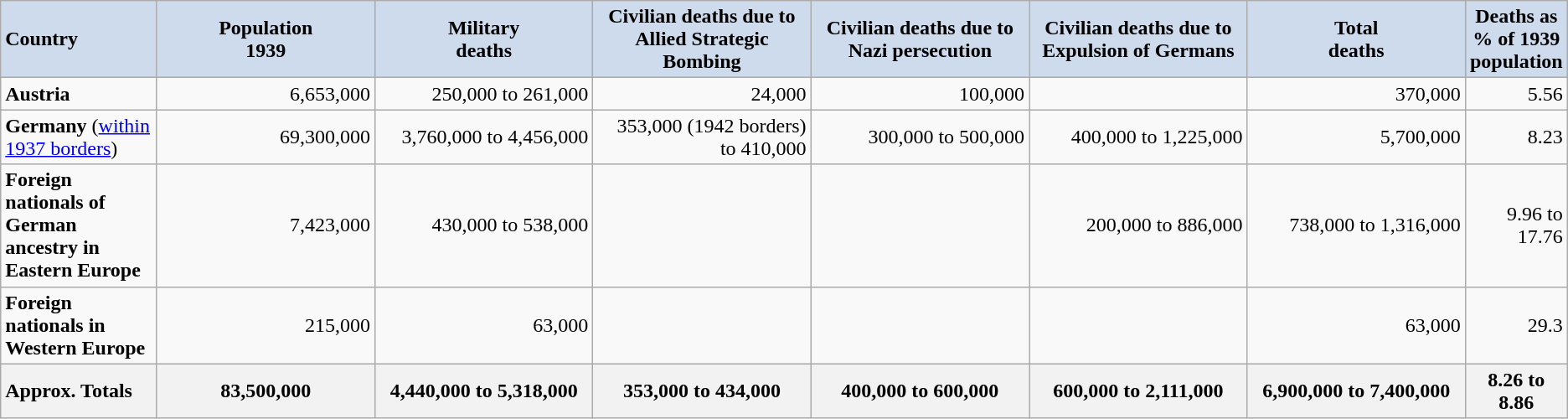<table class="wikitable sortable" style="text-align:right">
<tr>
<th style="background-color:#cedbec; width:10%; text-align:left">Country</th>
<th style="background-color:#cedbec; width:14%">Population<br>1939</th>
<th style="background-color:#cedbec; width:14%">Military<br>deaths</th>
<th style="background-color:#cedbec; width:14%">Civilian deaths due to<br>Allied Strategic Bombing</th>
<th style="background-color:#cedbec; width:14%">Civilian deaths due to<br>Nazi persecution</th>
<th style="background-color:#cedbec; width:14%">Civilian deaths due to Expulsion of Germans</th>
<th style="background-color:#cedbec; width:14%">Total<br>deaths</th>
<th style="background-color:#cedbec; width:10%">Deaths as<br>% of 1939<br>population</th>
</tr>
<tr>
<td style="text-align:left"><strong>Austria</strong></td>
<td>6,653,000</td>
<td>250,000 to 261,000</td>
<td>24,000</td>
<td>100,000</td>
<td></td>
<td>370,000</td>
<td>5.56</td>
</tr>
<tr>
<td style="text-align:left"><strong>Germany</strong> (<a href='#'>within 1937 borders</a>)</td>
<td>69,300,000</td>
<td>3,760,000 to 4,456,000</td>
<td>353,000 (1942 borders) to 410,000</td>
<td>300,000 to 500,000</td>
<td>400,000 to 1,225,000</td>
<td>5,700,000</td>
<td>8.23</td>
</tr>
<tr>
<td style="text-align:left"><strong>Foreign nationals of German ancestry in Eastern Europe</strong></td>
<td>7,423,000</td>
<td>430,000 to 538,000</td>
<td></td>
<td></td>
<td>200,000 to 886,000</td>
<td>738,000 to 1,316,000</td>
<td>9.96 to 17.76</td>
</tr>
<tr>
<td style="text-align:left"><strong>Foreign nationals in Western Europe</strong></td>
<td>215,000</td>
<td>63,000</td>
<td></td>
<td></td>
<td></td>
<td>63,000</td>
<td>29.3</td>
</tr>
<tr class="sortbottom">
<th style="text-align:left"><strong>Approx. Totals</strong></th>
<th><strong>83,500,000</strong></th>
<th><strong>4,440,000 to 5,318,000</strong></th>
<th><strong>353,000 to 434,000</strong></th>
<th><strong>400,000 to 600,000</strong></th>
<th><strong>600,000 to 2,111,000</strong></th>
<th><strong>6,900,000 to 7,400,000</strong></th>
<th><strong>8.26 to 8.86</strong></th>
</tr>
</table>
